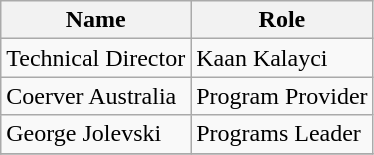<table class="wikitable sortable">
<tr>
<th>Name</th>
<th>Role</th>
</tr>
<tr>
<td Kaan Kalayci>Technical Director</td>
<td>Kaan Kalayci</td>
</tr>
<tr>
<td Hasan Ibrahim & George Jolevski>Coerver Australia</td>
<td>Program Provider</td>
</tr>
<tr>
<td Jim Hristoforidis>George Jolevski</td>
<td>Programs Leader</td>
</tr>
<tr>
</tr>
</table>
